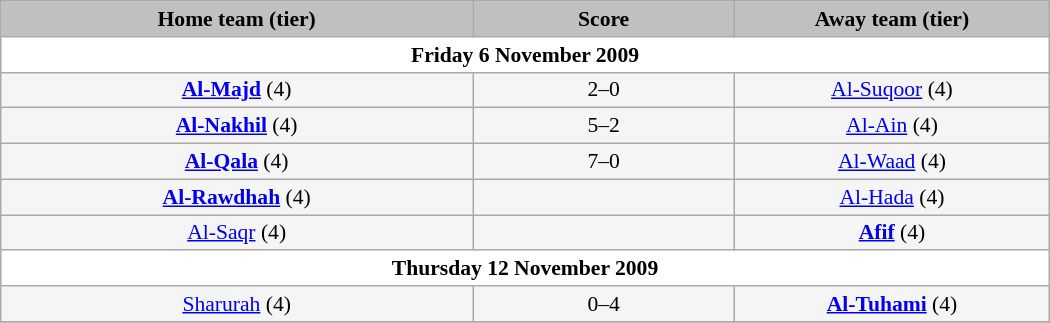<table class="wikitable" style="width: 700px; background:WhiteSmoke; text-align:center; font-size:90%">
<tr>
<td scope="col" style="width: 45%; background:silver;"><strong>Home team (tier)</strong></td>
<td scope="col" style="width: 25%; background:silver;"><strong>Score</strong></td>
<td scope="col" style="width: 45%; background:silver;"><strong>Away team (tier)</strong></td>
</tr>
<tr>
<td colspan="5" style= background:White><strong>Friday 6 November 2009</strong></td>
</tr>
<tr>
<td><strong><a href='#'>Al-Majd</a></strong> (4)</td>
<td>2–0</td>
<td><a href='#'>Al-Suqoor</a> (4)</td>
</tr>
<tr>
<td><strong><a href='#'>Al-Nakhil</a></strong> (4)</td>
<td>5–2</td>
<td><a href='#'>Al-Ain</a> (4)</td>
</tr>
<tr>
<td><strong><a href='#'>Al-Qala</a></strong> (4)</td>
<td>7–0</td>
<td><a href='#'>Al-Waad</a> (4)</td>
</tr>
<tr>
<td><strong><a href='#'>Al-Rawdhah</a></strong> (4)</td>
<td></td>
<td><a href='#'>Al-Hada</a> (4)</td>
</tr>
<tr>
<td><a href='#'>Al-Saqr</a> (4)</td>
<td></td>
<td><strong><a href='#'>Afif</a></strong> (4)</td>
</tr>
<tr>
<td colspan="5" style= background:White><strong>Thursday 12 November 2009</strong></td>
</tr>
<tr>
<td><a href='#'>Sharurah</a> (4)</td>
<td>0–4</td>
<td><strong><a href='#'>Al-Tuhami</a></strong> (4)</td>
</tr>
<tr>
</tr>
</table>
